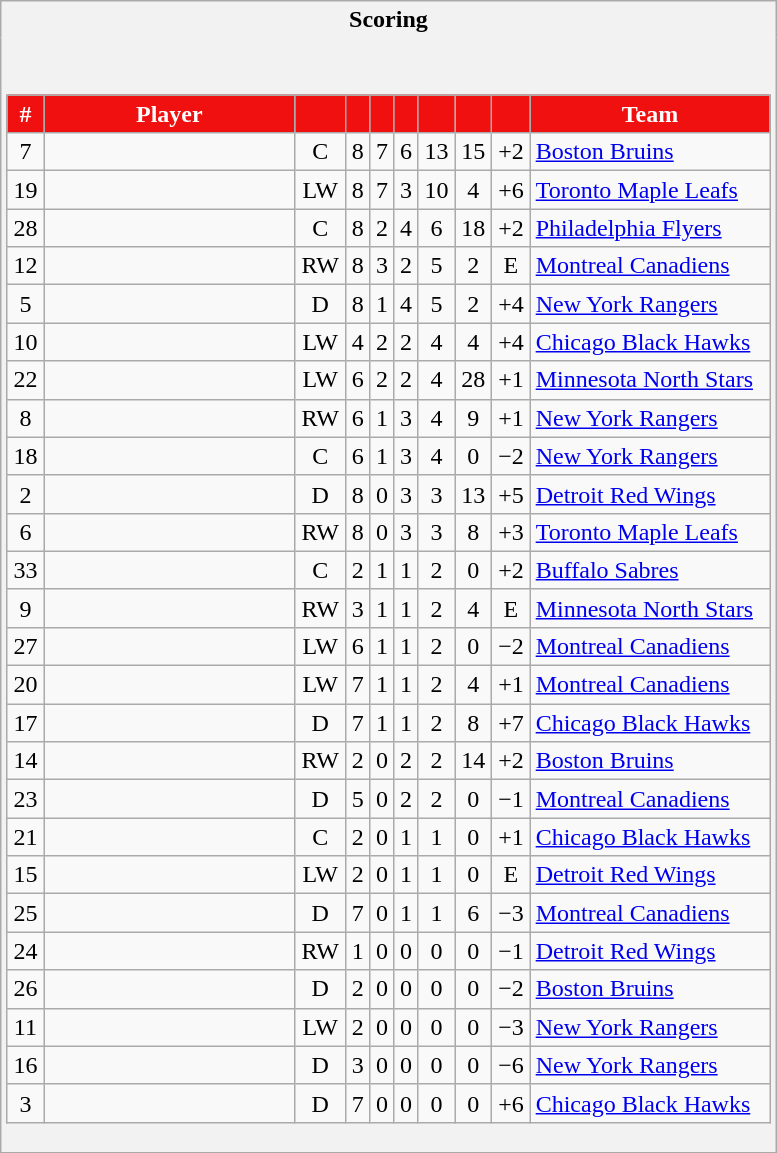<table class="wikitable">
<tr>
<th style="border: 0;">Scoring</th>
</tr>
<tr>
<td style="background: #f2f2f2; border: 0; text-align: center;"><br><table class="wikitable sortable" style="width:100%;">
<tr style="text-align:center;">
<th style="background:#f01010; color:#fff;">#</th>
<th style="background:#f01010; color:#fff; width:10em;">Player</th>
<th style="background:#f01010; color:#fff;"></th>
<th style="background:#f01010; color:#fff;"></th>
<th style="background:#f01010; color:#fff;"></th>
<th style="background:#f01010; color:#fff;"></th>
<th style="background:#f01010; color:#fff;"></th>
<th style="background:#f01010; color:#fff;"></th>
<th style="background:#f01010; color:#fff;"></th>
<th style="background:#f01010; color:#fff;">Team</th>
</tr>
<tr align=center>
<td>7</td>
<td style="text-align:left;"></td>
<td>C</td>
<td>8</td>
<td>7</td>
<td>6</td>
<td>13</td>
<td>15</td>
<td>+2</td>
<td style="text-align:left;"><a href='#'>Boston Bruins</a></td>
</tr>
<tr align=center>
<td>19</td>
<td style="text-align:left;"></td>
<td>LW</td>
<td>8</td>
<td>7</td>
<td>3</td>
<td>10</td>
<td>4</td>
<td>+6</td>
<td style="text-align:left;"><a href='#'>Toronto Maple Leafs</a></td>
</tr>
<tr align=center>
<td>28</td>
<td style="text-align:left;"></td>
<td>C</td>
<td>8</td>
<td>2</td>
<td>4</td>
<td>6</td>
<td>18</td>
<td>+2</td>
<td style="text-align:left;"><a href='#'>Philadelphia Flyers</a></td>
</tr>
<tr align=center>
<td>12</td>
<td style="text-align:left;"></td>
<td>RW</td>
<td>8</td>
<td>3</td>
<td>2</td>
<td>5</td>
<td>2</td>
<td>E</td>
<td style="text-align:left;"><a href='#'>Montreal Canadiens</a></td>
</tr>
<tr align=center>
<td>5</td>
<td style="text-align:left;"></td>
<td>D</td>
<td>8</td>
<td>1</td>
<td>4</td>
<td>5</td>
<td>2</td>
<td>+4</td>
<td style="text-align:left;"><a href='#'>New York Rangers</a></td>
</tr>
<tr align=center>
<td>10</td>
<td style="text-align:left;"></td>
<td>LW</td>
<td>4</td>
<td>2</td>
<td>2</td>
<td>4</td>
<td>4</td>
<td>+4</td>
<td style="text-align:left;"><a href='#'>Chicago Black Hawks</a></td>
</tr>
<tr align=center>
<td>22</td>
<td style="text-align:left;"></td>
<td>LW</td>
<td>6</td>
<td>2</td>
<td>2</td>
<td>4</td>
<td>28</td>
<td>+1</td>
<td style="text-align:left;"><a href='#'>Minnesota North Stars</a></td>
</tr>
<tr align=center>
<td>8</td>
<td style="text-align:left;"></td>
<td>RW</td>
<td>6</td>
<td>1</td>
<td>3</td>
<td>4</td>
<td>9</td>
<td>+1</td>
<td style="text-align:left;"><a href='#'>New York Rangers</a></td>
</tr>
<tr align=center>
<td>18</td>
<td style="text-align:left;"></td>
<td>C</td>
<td>6</td>
<td>1</td>
<td>3</td>
<td>4</td>
<td>0</td>
<td>−2</td>
<td style="text-align:left;"><a href='#'>New York Rangers</a></td>
</tr>
<tr align=center>
<td>2</td>
<td style="text-align:left;"></td>
<td>D</td>
<td>8</td>
<td>0</td>
<td>3</td>
<td>3</td>
<td>13</td>
<td>+5</td>
<td style="text-align:left;"><a href='#'>Detroit Red Wings</a></td>
</tr>
<tr align=center>
<td>6</td>
<td style="text-align:left;"></td>
<td>RW</td>
<td>8</td>
<td>0</td>
<td>3</td>
<td>3</td>
<td>8</td>
<td>+3</td>
<td style="text-align:left;"><a href='#'>Toronto Maple Leafs</a></td>
</tr>
<tr align=center>
<td>33</td>
<td style="text-align:left;"></td>
<td>C</td>
<td>2</td>
<td>1</td>
<td>1</td>
<td>2</td>
<td>0</td>
<td>+2</td>
<td style="text-align:left;"><a href='#'>Buffalo Sabres</a></td>
</tr>
<tr align=center>
<td>9</td>
<td style="text-align:left;"></td>
<td>RW</td>
<td>3</td>
<td>1</td>
<td>1</td>
<td>2</td>
<td>4</td>
<td>E</td>
<td style="text-align:left;"><a href='#'>Minnesota North Stars</a></td>
</tr>
<tr align=center>
<td>27</td>
<td style="text-align:left;"></td>
<td>LW</td>
<td>6</td>
<td>1</td>
<td>1</td>
<td>2</td>
<td>0</td>
<td>−2</td>
<td style="text-align:left;"><a href='#'>Montreal Canadiens</a></td>
</tr>
<tr align=center>
<td>20</td>
<td style="text-align:left;"></td>
<td>LW</td>
<td>7</td>
<td>1</td>
<td>1</td>
<td>2</td>
<td>4</td>
<td>+1</td>
<td style="text-align:left;"><a href='#'>Montreal Canadiens</a></td>
</tr>
<tr align=center>
<td>17</td>
<td style="text-align:left;"></td>
<td>D</td>
<td>7</td>
<td>1</td>
<td>1</td>
<td>2</td>
<td>8</td>
<td>+7</td>
<td style="text-align:left;"><a href='#'>Chicago Black Hawks</a></td>
</tr>
<tr align=center>
<td>14</td>
<td style="text-align:left;"></td>
<td>RW</td>
<td>2</td>
<td>0</td>
<td>2</td>
<td>2</td>
<td>14</td>
<td>+2</td>
<td style="text-align:left;"><a href='#'>Boston Bruins</a></td>
</tr>
<tr align=center>
<td>23</td>
<td style="text-align:left;"></td>
<td>D</td>
<td>5</td>
<td>0</td>
<td>2</td>
<td>2</td>
<td>0</td>
<td>−1</td>
<td style="text-align:left;"><a href='#'>Montreal Canadiens</a></td>
</tr>
<tr align=center>
<td>21</td>
<td style="text-align:left;"></td>
<td>C</td>
<td>2</td>
<td>0</td>
<td>1</td>
<td>1</td>
<td>0</td>
<td>+1</td>
<td style="text-align:left;"><a href='#'>Chicago Black Hawks</a></td>
</tr>
<tr align=center>
<td>15</td>
<td style="text-align:left;"></td>
<td>LW</td>
<td>2</td>
<td>0</td>
<td>1</td>
<td>1</td>
<td>0</td>
<td>E</td>
<td style="text-align:left;"><a href='#'>Detroit Red Wings</a></td>
</tr>
<tr align=center>
<td>25</td>
<td style="text-align:left;"></td>
<td>D</td>
<td>7</td>
<td>0</td>
<td>1</td>
<td>1</td>
<td>6</td>
<td>−3</td>
<td style="text-align:left;"><a href='#'>Montreal Canadiens</a></td>
</tr>
<tr align=center>
<td>24</td>
<td style="text-align:left;"></td>
<td>RW</td>
<td>1</td>
<td>0</td>
<td>0</td>
<td>0</td>
<td>0</td>
<td>−1</td>
<td style="text-align:left;"><a href='#'>Detroit Red Wings</a></td>
</tr>
<tr align=center>
<td>26</td>
<td style="text-align:left;"></td>
<td>D</td>
<td>2</td>
<td>0</td>
<td>0</td>
<td>0</td>
<td>0</td>
<td>−2</td>
<td style="text-align:left;"><a href='#'>Boston Bruins</a></td>
</tr>
<tr align=center>
<td>11</td>
<td style="text-align:left;"></td>
<td>LW</td>
<td>2</td>
<td>0</td>
<td>0</td>
<td>0</td>
<td>0</td>
<td>−3</td>
<td style="text-align:left;"><a href='#'>New York Rangers</a></td>
</tr>
<tr align=center>
<td>16</td>
<td style="text-align:left;"></td>
<td>D</td>
<td>3</td>
<td>0</td>
<td>0</td>
<td>0</td>
<td>0</td>
<td>−6</td>
<td style="text-align:left;"><a href='#'>New York Rangers</a></td>
</tr>
<tr align=center>
<td>3</td>
<td style="text-align:left;"></td>
<td>D</td>
<td>7</td>
<td>0</td>
<td>0</td>
<td>0</td>
<td>0</td>
<td>+6</td>
<td style="text-align:left;"><a href='#'>Chicago Black Hawks</a></td>
</tr>
</table>
</td>
</tr>
</table>
